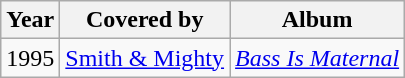<table class="wikitable">
<tr>
<th>Year</th>
<th>Covered by</th>
<th>Album</th>
</tr>
<tr>
<td>1995</td>
<td><a href='#'>Smith & Mighty</a></td>
<td><em><a href='#'>Bass Is Maternal</a><strong><em><strong></td>
</tr>
</table>
